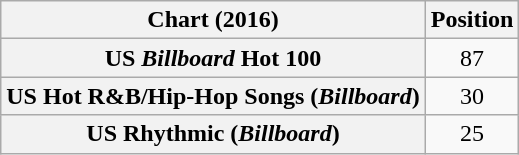<table class="wikitable plainrowheaders sortable">
<tr>
<th>Chart (2016)</th>
<th>Position</th>
</tr>
<tr>
<th scope="row">US <em>Billboard</em> Hot 100</th>
<td style="text-align:center;">87</td>
</tr>
<tr>
<th scope="row">US Hot R&B/Hip-Hop Songs (<em>Billboard</em>)</th>
<td style="text-align:center;">30</td>
</tr>
<tr>
<th scope="row">US Rhythmic (<em>Billboard</em>)</th>
<td style="text-align:center;">25</td>
</tr>
</table>
